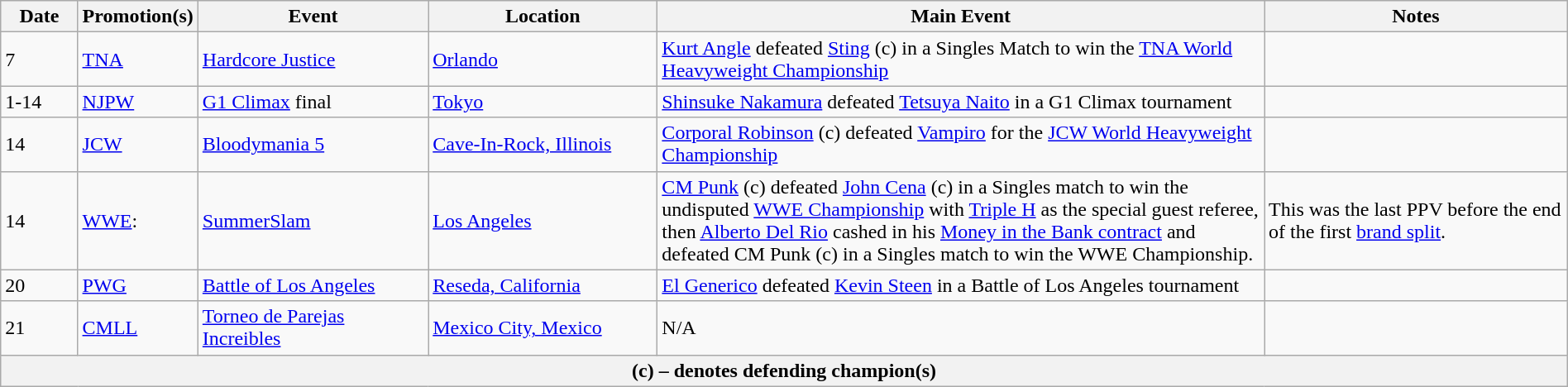<table class="wikitable" style="width:100%;">
<tr>
<th width=5%>Date</th>
<th width=5%>Promotion(s)</th>
<th width=15%>Event</th>
<th width=15%>Location</th>
<th width=40%>Main Event</th>
<th width=20%>Notes</th>
</tr>
<tr>
<td>7</td>
<td><a href='#'>TNA</a></td>
<td><a href='#'>Hardcore Justice</a></td>
<td><a href='#'>Orlando</a></td>
<td><a href='#'>Kurt Angle</a> defeated <a href='#'>Sting</a> (c) in a Singles Match to win the <a href='#'>TNA World Heavyweight Championship</a></td>
<td></td>
</tr>
<tr>
<td>1-14</td>
<td><a href='#'>NJPW</a></td>
<td><a href='#'>G1 Climax</a> final</td>
<td><a href='#'>Tokyo</a></td>
<td><a href='#'>Shinsuke Nakamura</a> defeated <a href='#'>Tetsuya Naito</a> in a G1 Climax tournament</td>
<td></td>
</tr>
<tr>
<td>14</td>
<td><a href='#'>JCW</a></td>
<td><a href='#'>Bloodymania 5</a></td>
<td><a href='#'>Cave-In-Rock, Illinois</a></td>
<td><a href='#'>Corporal Robinson</a> (c) defeated <a href='#'>Vampiro</a> for the <a href='#'>JCW World Heavyweight Championship</a></td>
<td></td>
</tr>
<tr>
<td>14</td>
<td><a href='#'>WWE</a>:<br></td>
<td><a href='#'>SummerSlam</a></td>
<td><a href='#'>Los Angeles</a></td>
<td><a href='#'>CM Punk</a> (c) defeated <a href='#'>John Cena</a> (c) in a Singles match to win the undisputed <a href='#'>WWE Championship</a> with <a href='#'>Triple H</a> as the special guest referee, then <a href='#'>Alberto Del Rio</a> cashed in his <a href='#'>Money in the Bank contract</a> and defeated CM Punk (c) in a Singles match to win the WWE Championship.</td>
<td>This was the last PPV before the end of the first <a href='#'>brand split</a>.</td>
</tr>
<tr>
<td>20</td>
<td><a href='#'>PWG</a></td>
<td><a href='#'>Battle of Los Angeles</a></td>
<td><a href='#'>Reseda, California</a></td>
<td><a href='#'>El Generico</a> defeated <a href='#'>Kevin Steen</a> in a Battle of Los Angeles tournament</td>
<td></td>
</tr>
<tr>
<td>21</td>
<td><a href='#'>CMLL</a></td>
<td><a href='#'>Torneo de Parejas Increibles</a></td>
<td><a href='#'>Mexico City, Mexico</a></td>
<td>N/A</td>
<td></td>
</tr>
<tr>
<th colspan="6">(c) – denotes defending champion(s)</th>
</tr>
</table>
